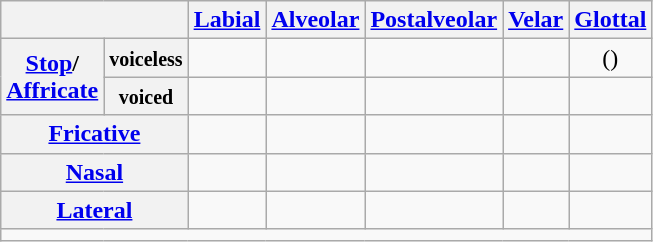<table class="wikitable" style="text-align: center;">
<tr>
<th colspan=2></th>
<th><a href='#'>Labial</a></th>
<th><a href='#'>Alveolar</a></th>
<th><a href='#'>Postalveolar</a></th>
<th><a href='#'>Velar</a></th>
<th><a href='#'>Glottal</a></th>
</tr>
<tr>
<th rowspan=2><a href='#'>Stop</a>/<br><a href='#'>Affricate</a></th>
<th><small>voiceless</small></th>
<td></td>
<td></td>
<td></td>
<td></td>
<td>()</td>
</tr>
<tr>
<th><small>voiced</small></th>
<td></td>
<td></td>
<td></td>
<td></td>
<td></td>
</tr>
<tr>
<th colspan=2><a href='#'>Fricative</a></th>
<td></td>
<td></td>
<td></td>
<td></td>
<td></td>
</tr>
<tr>
<th colspan=2><a href='#'>Nasal</a></th>
<td></td>
<td></td>
<td></td>
<td></td>
<td></td>
</tr>
<tr>
<th colspan=2><a href='#'>Lateral</a></th>
<td></td>
<td></td>
<td></td>
<td></td>
<td></td>
</tr>
<tr>
<td colspan= 7></td>
</tr>
</table>
